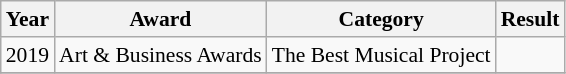<table class="wikitable" style="font-size:90%;">
<tr>
<th>Year</th>
<th>Award</th>
<th>Category</th>
<th>Result</th>
</tr>
<tr>
<td>2019</td>
<td>Art & Business Awards</td>
<td>The Best Musical Project </td>
<td></td>
</tr>
<tr>
</tr>
</table>
